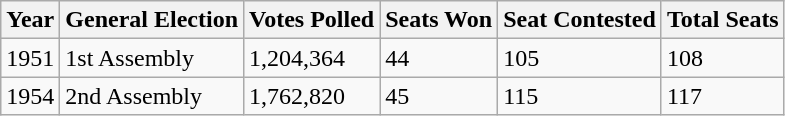<table class="wikitable">
<tr>
<th>Year</th>
<th>General Election</th>
<th>Votes Polled</th>
<th>Seats Won</th>
<th>Seat Contested</th>
<th>Total Seats</th>
</tr>
<tr>
<td>1951</td>
<td>1st Assembly</td>
<td>1,204,364</td>
<td>44</td>
<td>105</td>
<td>108</td>
</tr>
<tr>
<td>1954</td>
<td>2nd Assembly</td>
<td>1,762,820</td>
<td>45</td>
<td>115</td>
<td>117</td>
</tr>
</table>
